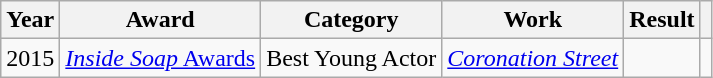<table class="wikitable">
<tr>
<th>Year</th>
<th>Award</th>
<th>Category</th>
<th>Work</th>
<th>Result</th>
<th></th>
</tr>
<tr>
<td>2015</td>
<td><a href='#'><em>Inside Soap</em> Awards</a></td>
<td>Best Young Actor</td>
<td><em><a href='#'>Coronation Street</a></em></td>
<td></td>
<td align="center"></td>
</tr>
</table>
